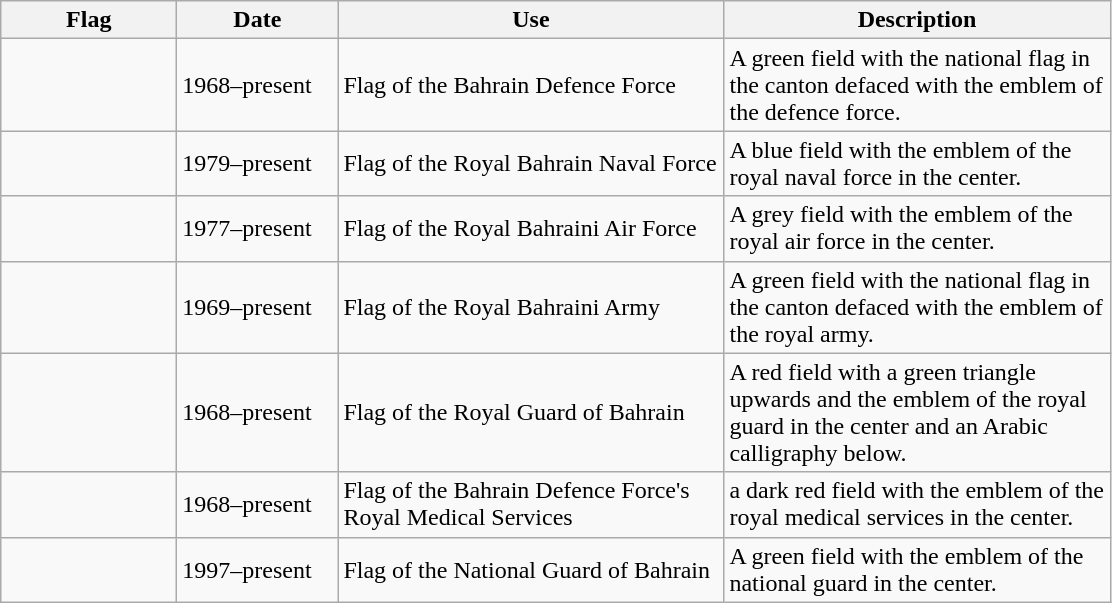<table class="wikitable">
<tr>
<th style="width:110px;">Flag</th>
<th style="width:100px;">Date</th>
<th style="width:250px;">Use</th>
<th style="width:250px;">Description</th>
</tr>
<tr>
<td></td>
<td>1968–present</td>
<td>Flag of the Bahrain Defence Force</td>
<td>A green field with the national flag in the canton defaced with the emblem of the defence force.</td>
</tr>
<tr>
<td></td>
<td>1979–present</td>
<td>Flag of the Royal Bahrain Naval Force</td>
<td>A blue field with the emblem of the royal naval force in the center.</td>
</tr>
<tr>
<td></td>
<td>1977–present</td>
<td>Flag of the Royal Bahraini Air Force</td>
<td>A grey field with the emblem of the royal air force in the center.</td>
</tr>
<tr>
<td></td>
<td>1969–present</td>
<td>Flag of the Royal Bahraini Army</td>
<td>A green field with the national flag in the canton defaced with the emblem of the royal army.</td>
</tr>
<tr>
<td></td>
<td>1968–present</td>
<td>Flag of the Royal Guard of Bahrain</td>
<td>A red field with a green triangle upwards and the emblem of the royal guard in the center and an Arabic calligraphy below.</td>
</tr>
<tr>
<td></td>
<td>1968–present</td>
<td>Flag of the Bahrain Defence Force's Royal Medical Services</td>
<td>a dark red field with the emblem of the royal medical services in the center.</td>
</tr>
<tr>
<td></td>
<td>1997–present</td>
<td>Flag of the National Guard of Bahrain</td>
<td>A green field with the emblem of the national guard in the center.</td>
</tr>
</table>
